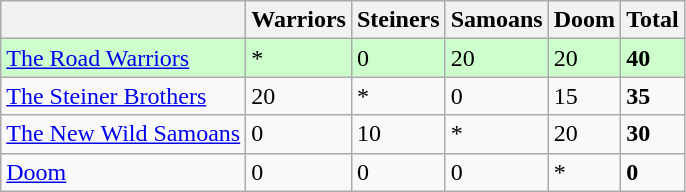<table class=wikitable>
<tr>
<th></th>
<th>Warriors</th>
<th>Steiners</th>
<th>Samoans</th>
<th>Doom</th>
<th>Total</th>
</tr>
<tr bgcolor=#ccffcc>
<td><a href='#'>The Road Warriors</a></td>
<td>*</td>
<td>0</td>
<td>20</td>
<td>20</td>
<td><strong>40</strong></td>
</tr>
<tr>
<td><a href='#'>The Steiner Brothers</a></td>
<td>20</td>
<td>*</td>
<td>0</td>
<td>15</td>
<td><strong>35</strong></td>
</tr>
<tr>
<td><a href='#'>The New Wild Samoans</a></td>
<td>0</td>
<td>10</td>
<td>*</td>
<td>20</td>
<td><strong>30</strong></td>
</tr>
<tr>
<td><a href='#'>Doom</a></td>
<td>0</td>
<td>0</td>
<td>0</td>
<td>*</td>
<td><strong>0</strong></td>
</tr>
</table>
